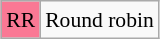<table class="wikitable" style="margin:0.5em auto; font-size:90%; line-height:1.25em;">
<tr>
<td bgcolor="#FA7894" align=center>RR</td>
<td>Round robin</td>
</tr>
</table>
